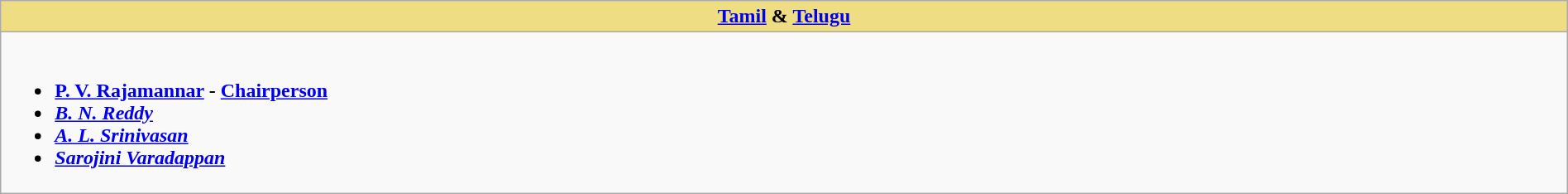<table class="wikitable" width=100% |>
<tr>
<th !  style="background:#eedd82; text-align:center; width:50%;"><a href='#'>Tamil</a> & <a href='#'>Telugu</a></th>
</tr>
<tr>
<td valign="top"><br><ul><li><strong><a href='#'>P. V. Rajamannar</a> - <a href='#'>Chairperson</a></strong></li><li><strong><em><a href='#'>B. N. Reddy</a></em></strong></li><li><strong><em><a href='#'>A. L. Srinivasan</a></em></strong></li><li><strong><em><a href='#'>Sarojini Varadappan</a></em></strong></li></ul></td>
</tr>
</table>
